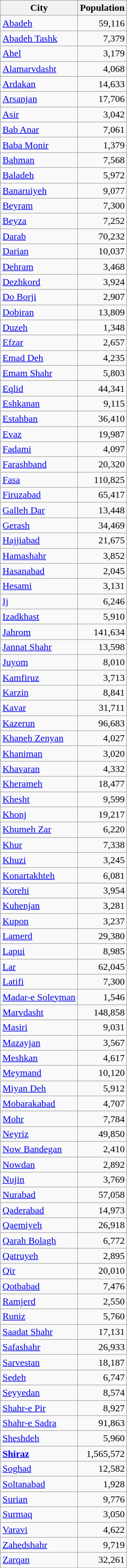<table class="wikitable sortable">
<tr>
<th>City</th>
<th>Population</th>
</tr>
<tr>
<td><a href='#'>Abadeh</a></td>
<td style="text-align: right;">59,116</td>
</tr>
<tr>
<td><a href='#'>Abadeh Tashk</a></td>
<td style="text-align: right;">7,379</td>
</tr>
<tr>
<td><a href='#'>Ahel</a></td>
<td style="text-align: right;">3,179</td>
</tr>
<tr>
<td><a href='#'>Alamarvdasht</a></td>
<td style="text-align: right;">4,068</td>
</tr>
<tr>
<td><a href='#'>Ardakan</a></td>
<td style="text-align: right;">14,633</td>
</tr>
<tr>
<td><a href='#'>Arsanjan</a></td>
<td style="text-align: right;">17,706</td>
</tr>
<tr>
<td><a href='#'>Asir</a></td>
<td style="text-align: right;">3,042</td>
</tr>
<tr>
<td><a href='#'>Bab Anar</a></td>
<td style="text-align: right;">7,061</td>
</tr>
<tr>
<td><a href='#'>Baba Monir</a></td>
<td style="text-align: right;">1,379</td>
</tr>
<tr>
<td><a href='#'>Bahman</a></td>
<td style="text-align: right;">7,568</td>
</tr>
<tr>
<td><a href='#'>Baladeh</a></td>
<td style="text-align: right;">5,972</td>
</tr>
<tr>
<td><a href='#'>Banaruiyeh</a></td>
<td style="text-align: right;">9,077</td>
</tr>
<tr>
<td><a href='#'>Beyram</a></td>
<td style="text-align: right;">7,300</td>
</tr>
<tr>
<td><a href='#'>Beyza</a></td>
<td style="text-align: right;">7,252</td>
</tr>
<tr>
<td><a href='#'>Darab</a></td>
<td style="text-align: right;">70,232</td>
</tr>
<tr>
<td><a href='#'>Darian</a></td>
<td style="text-align: right;">10,037</td>
</tr>
<tr>
<td><a href='#'>Dehram</a></td>
<td style="text-align: right;">3,468</td>
</tr>
<tr>
<td><a href='#'>Dezhkord</a></td>
<td style="text-align: right;">3,924</td>
</tr>
<tr>
<td><a href='#'>Do Borji</a></td>
<td style="text-align: right;">2,907</td>
</tr>
<tr>
<td><a href='#'>Dobiran</a></td>
<td style="text-align: right;">13,809</td>
</tr>
<tr>
<td><a href='#'>Duzeh</a></td>
<td style="text-align: right;">1,348</td>
</tr>
<tr>
<td><a href='#'>Efzar</a></td>
<td style="text-align: right;">2,657</td>
</tr>
<tr>
<td><a href='#'>Emad Deh</a></td>
<td style="text-align: right;">4,235</td>
</tr>
<tr>
<td><a href='#'>Emam Shahr</a></td>
<td style="text-align: right;">5,803</td>
</tr>
<tr>
<td><a href='#'>Eqlid</a></td>
<td style="text-align: right;">44,341</td>
</tr>
<tr>
<td><a href='#'>Eshkanan</a></td>
<td style="text-align: right;">9,115</td>
</tr>
<tr>
<td><a href='#'>Estahban</a></td>
<td style="text-align: right;">36,410</td>
</tr>
<tr>
<td><a href='#'>Evaz</a></td>
<td style="text-align: right;">19,987</td>
</tr>
<tr>
<td><a href='#'>Fadami</a></td>
<td style="text-align: right;">4,097</td>
</tr>
<tr>
<td><a href='#'>Farashband</a></td>
<td style="text-align: right;">20,320</td>
</tr>
<tr>
<td><a href='#'>Fasa</a></td>
<td style="text-align: right;">110,825</td>
</tr>
<tr>
<td><a href='#'>Firuzabad</a></td>
<td style="text-align: right;">65,417</td>
</tr>
<tr>
<td><a href='#'>Galleh Dar</a></td>
<td style="text-align: right;">13,448</td>
</tr>
<tr>
<td><a href='#'>Gerash</a></td>
<td style="text-align: right;">34,469</td>
</tr>
<tr>
<td><a href='#'>Hajjiabad</a></td>
<td style="text-align: right;">21,675</td>
</tr>
<tr>
<td><a href='#'>Hamashahr</a></td>
<td style="text-align: right;">3,852</td>
</tr>
<tr>
<td><a href='#'>Hasanabad</a></td>
<td style="text-align: right;">2,045</td>
</tr>
<tr>
<td><a href='#'>Hesami</a></td>
<td style="text-align: right;">3,131</td>
</tr>
<tr>
<td><a href='#'>Ij</a></td>
<td style="text-align: right;">6,246</td>
</tr>
<tr>
<td><a href='#'>Izadkhast</a></td>
<td style="text-align: right;">5,910</td>
</tr>
<tr>
<td><a href='#'>Jahrom</a></td>
<td style="text-align: right;">141,634</td>
</tr>
<tr>
<td><a href='#'>Jannat Shahr</a></td>
<td style="text-align: right;">13,598</td>
</tr>
<tr>
<td><a href='#'>Juyom</a></td>
<td style="text-align: right;">8,010</td>
</tr>
<tr>
<td><a href='#'>Kamfiruz</a></td>
<td style="text-align: right;">3,713</td>
</tr>
<tr>
<td><a href='#'>Karzin</a></td>
<td style="text-align: right;">8,841</td>
</tr>
<tr>
<td><a href='#'>Kavar</a></td>
<td style="text-align: right;">31,711</td>
</tr>
<tr>
<td><a href='#'>Kazerun</a></td>
<td style="text-align: right;">96,683</td>
</tr>
<tr>
<td><a href='#'>Khaneh Zenyan</a></td>
<td style="text-align: right;">4,027</td>
</tr>
<tr>
<td><a href='#'>Khaniman</a></td>
<td style="text-align: right;">3,020</td>
</tr>
<tr>
<td><a href='#'>Khavaran</a></td>
<td style="text-align: right;">4,332</td>
</tr>
<tr>
<td><a href='#'>Kherameh</a></td>
<td style="text-align: right;">18,477</td>
</tr>
<tr>
<td><a href='#'>Khesht</a></td>
<td style="text-align: right;">9,599</td>
</tr>
<tr>
<td><a href='#'>Khonj</a></td>
<td style="text-align: right;">19,217</td>
</tr>
<tr>
<td><a href='#'>Khumeh Zar</a></td>
<td style="text-align: right;">6,220</td>
</tr>
<tr>
<td><a href='#'>Khur</a></td>
<td style="text-align: right;">7,338</td>
</tr>
<tr>
<td><a href='#'>Khuzi</a></td>
<td style="text-align: right;">3,245</td>
</tr>
<tr>
<td><a href='#'>Konartakhteh</a></td>
<td style="text-align: right;">6,081</td>
</tr>
<tr>
<td><a href='#'>Korehi</a></td>
<td style="text-align: right;">3,954</td>
</tr>
<tr>
<td><a href='#'>Kuhenjan</a></td>
<td style="text-align: right;">3,281</td>
</tr>
<tr>
<td><a href='#'>Kupon</a></td>
<td style="text-align: right;">3,237</td>
</tr>
<tr>
<td><a href='#'>Lamerd</a></td>
<td style="text-align: right;">29,380</td>
</tr>
<tr>
<td><a href='#'>Lapui</a></td>
<td style="text-align: right;">8,985</td>
</tr>
<tr>
<td><a href='#'>Lar</a></td>
<td style="text-align: right;">62,045</td>
</tr>
<tr>
<td><a href='#'>Latifi</a></td>
<td style="text-align: right;">7,300</td>
</tr>
<tr>
<td><a href='#'>Madar-e Soleyman</a></td>
<td style="text-align: right;">1,546</td>
</tr>
<tr>
<td><a href='#'>Marvdasht</a></td>
<td style="text-align: right;">148,858</td>
</tr>
<tr>
<td><a href='#'>Masiri</a></td>
<td style="text-align: right;">9,031</td>
</tr>
<tr>
<td><a href='#'>Mazayjan</a></td>
<td style="text-align: right;">3,567</td>
</tr>
<tr>
<td><a href='#'>Meshkan</a></td>
<td style="text-align: right;">4,617</td>
</tr>
<tr>
<td><a href='#'>Meymand</a></td>
<td style="text-align: right;">10,120</td>
</tr>
<tr>
<td><a href='#'>Miyan Deh</a></td>
<td style="text-align: right;">5,912</td>
</tr>
<tr>
<td><a href='#'>Mobarakabad</a></td>
<td style="text-align: right;">4,707</td>
</tr>
<tr>
<td><a href='#'>Mohr</a></td>
<td style="text-align: right;">7,784</td>
</tr>
<tr>
<td><a href='#'>Neyriz</a></td>
<td style="text-align: right;">49,850</td>
</tr>
<tr>
<td><a href='#'>Now Bandegan</a></td>
<td style="text-align: right;">2,410</td>
</tr>
<tr>
<td><a href='#'>Nowdan</a></td>
<td style="text-align: right;">2,892</td>
</tr>
<tr>
<td><a href='#'>Nujin</a></td>
<td style="text-align: right;">3,769</td>
</tr>
<tr>
<td><a href='#'>Nurabad</a></td>
<td style="text-align: right;">57,058</td>
</tr>
<tr>
<td><a href='#'>Qaderabad</a></td>
<td style="text-align: right;">14,973</td>
</tr>
<tr>
<td><a href='#'>Qaemiyeh</a></td>
<td style="text-align: right;">26,918</td>
</tr>
<tr>
<td><a href='#'>Qarah Bolagh</a></td>
<td style="text-align: right;">6,772</td>
</tr>
<tr>
<td><a href='#'>Qatruyeh</a></td>
<td style="text-align: right;">2,895</td>
</tr>
<tr>
<td><a href='#'>Qir</a></td>
<td style="text-align: right;">20,010</td>
</tr>
<tr>
<td><a href='#'>Qotbabad</a></td>
<td style="text-align: right;">7,476</td>
</tr>
<tr>
<td><a href='#'>Ramjerd</a></td>
<td style="text-align: right;">2,550</td>
</tr>
<tr>
<td><a href='#'>Runiz</a></td>
<td style="text-align: right;">5,760</td>
</tr>
<tr>
<td><a href='#'>Saadat Shahr</a></td>
<td style="text-align: right;">17,131</td>
</tr>
<tr>
<td><a href='#'>Safashahr</a></td>
<td style="text-align: right;">26,933</td>
</tr>
<tr>
<td><a href='#'>Sarvestan</a></td>
<td style="text-align: right;">18,187</td>
</tr>
<tr>
<td><a href='#'>Sedeh</a></td>
<td style="text-align: right;">6,747</td>
</tr>
<tr>
<td><a href='#'>Seyyedan</a></td>
<td style="text-align: right;">8,574</td>
</tr>
<tr>
<td><a href='#'>Shahr-e Pir</a></td>
<td style="text-align: right;">8,927</td>
</tr>
<tr>
<td><a href='#'>Shahr-e Sadra</a></td>
<td style="text-align: right;">91,863</td>
</tr>
<tr>
<td><a href='#'>Sheshdeh</a></td>
<td style="text-align: right;">5,960</td>
</tr>
<tr>
<td><strong><a href='#'>Shiraz</a></strong></td>
<td style="text-align: right;">1,565,572</td>
</tr>
<tr>
<td><a href='#'>Soghad</a></td>
<td style="text-align: right;">12,582</td>
</tr>
<tr>
<td><a href='#'>Soltanabad</a></td>
<td style="text-align: right;">1,928</td>
</tr>
<tr>
<td><a href='#'>Surian</a></td>
<td style="text-align: right;">9,776</td>
</tr>
<tr>
<td><a href='#'>Surmaq</a></td>
<td style="text-align: right;">3,050</td>
</tr>
<tr>
<td><a href='#'>Varavi</a></td>
<td style="text-align: right;">4,622</td>
</tr>
<tr>
<td><a href='#'>Zahedshahr</a></td>
<td style="text-align: right;">9,719</td>
</tr>
<tr>
<td><a href='#'>Zarqan</a></td>
<td style="text-align: right;">32,261</td>
</tr>
</table>
